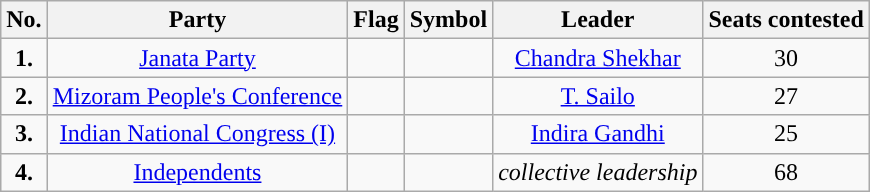<table class="wikitable">
<tr>
<th>No.</th>
<th>Party</th>
<th>Flag</th>
<th>Symbol</th>
<th>Leader</th>
<th>Seats contested</th>
</tr>
<tr>
<td ! style="text-align:center; background:"><strong>1.</strong></td>
<td style="text-align:center"><a href='#'>Janata Party</a></td>
<td></td>
<td></td>
<td style="text-align:center"><a href='#'>Chandra Shekhar</a></td>
<td style="text-align:center">30</td>
</tr>
<tr>
<td ! style="text-align:center; background:"><strong>2.</strong></td>
<td style="text-align:center"><a href='#'>Mizoram People's Conference</a></td>
<td></td>
<td></td>
<td style="text-align:center"><a href='#'>T. Sailo</a></td>
<td style="text-align:center">27</td>
</tr>
<tr>
<td ! style="text-align:center; background:"><strong>3.</strong></td>
<td style="text-align:center"><a href='#'>Indian National Congress (I)</a></td>
<td></td>
<td></td>
<td style="text-align:center"><a href='#'>Indira Gandhi</a></td>
<td style="text-align:center">25</td>
</tr>
<tr>
<td ! style="text-align:center; background:"><strong>4.</strong></td>
<td style="text-align:center"><a href='#'>Independents</a></td>
<td></td>
<td></td>
<td style="text-align:center"><em>collective leadership</em></td>
<td style="text-align:center">68</td>
</tr>
</table>
